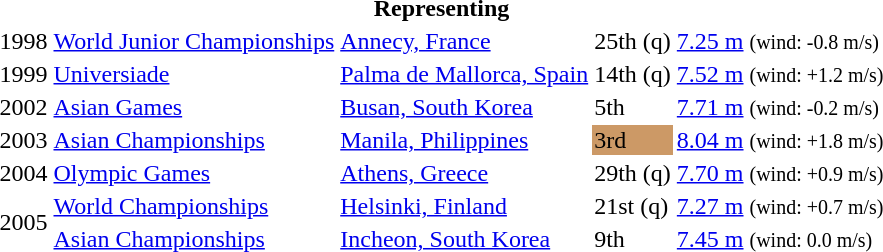<table>
<tr>
<th colspan="5">Representing </th>
</tr>
<tr>
<td>1998</td>
<td><a href='#'>World Junior Championships</a></td>
<td><a href='#'>Annecy, France</a></td>
<td>25th (q)</td>
<td><a href='#'>7.25 m</a> <small>(wind: -0.8 m/s)</small></td>
</tr>
<tr>
<td>1999</td>
<td><a href='#'>Universiade</a></td>
<td><a href='#'>Palma de Mallorca, Spain</a></td>
<td>14th (q)</td>
<td><a href='#'>7.52 m</a> <small>(wind: +1.2 m/s)</small></td>
</tr>
<tr>
<td>2002</td>
<td><a href='#'>Asian Games</a></td>
<td><a href='#'>Busan, South Korea</a></td>
<td>5th</td>
<td><a href='#'>7.71 m</a> <small>(wind: -0.2 m/s)</small></td>
</tr>
<tr>
<td>2003</td>
<td><a href='#'>Asian Championships</a></td>
<td><a href='#'>Manila, Philippines</a></td>
<td bgcolor="cc9966">3rd</td>
<td><a href='#'>8.04 m</a> <small>(wind: +1.8 m/s)</small></td>
</tr>
<tr>
<td>2004</td>
<td><a href='#'>Olympic Games</a></td>
<td><a href='#'>Athens, Greece</a></td>
<td>29th (q)</td>
<td><a href='#'>7.70 m</a> <small>(wind: +0.9 m/s)</small></td>
</tr>
<tr>
<td rowspan=2>2005</td>
<td><a href='#'>World Championships</a></td>
<td><a href='#'>Helsinki, Finland</a></td>
<td>21st (q)</td>
<td><a href='#'>7.27 m</a> <small>(wind: +0.7 m/s)</small></td>
</tr>
<tr>
<td><a href='#'>Asian Championships</a></td>
<td><a href='#'>Incheon, South Korea</a></td>
<td>9th</td>
<td><a href='#'>7.45 m</a> <small>(wind: 0.0 m/s)</small></td>
</tr>
</table>
